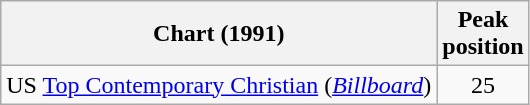<table class="wikitable sortable plainrowheaders">
<tr>
<th>Chart (1991)</th>
<th>Peak<br>position</th>
</tr>
<tr>
<td>US <a href='#'>Top Contemporary Christian</a> (<em><a href='#'>Billboard</a></em>)</td>
<td style="text-align:center;">25</td>
</tr>
</table>
